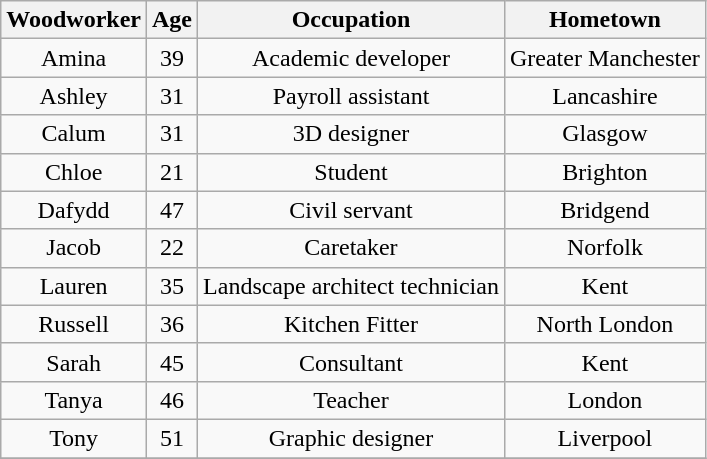<table class="wikitable" style="text-align:center">
<tr>
<th>Woodworker</th>
<th>Age</th>
<th>Occupation</th>
<th>Hometown</th>
</tr>
<tr>
<td>Amina</td>
<td>39</td>
<td>Academic developer</td>
<td>Greater Manchester</td>
</tr>
<tr>
<td>Ashley</td>
<td>31</td>
<td>Payroll assistant</td>
<td>Lancashire</td>
</tr>
<tr>
<td>Calum</td>
<td>31</td>
<td>3D designer</td>
<td>Glasgow</td>
</tr>
<tr>
<td>Chloe</td>
<td>21</td>
<td>Student</td>
<td>Brighton</td>
</tr>
<tr>
<td>Dafydd</td>
<td>47</td>
<td>Civil servant</td>
<td>Bridgend</td>
</tr>
<tr>
<td>Jacob</td>
<td>22</td>
<td>Caretaker</td>
<td>Norfolk</td>
</tr>
<tr>
<td>Lauren</td>
<td>35</td>
<td>Landscape architect technician</td>
<td>Kent</td>
</tr>
<tr>
<td>Russell</td>
<td>36</td>
<td>Kitchen Fitter</td>
<td>North London</td>
</tr>
<tr>
<td>Sarah</td>
<td>45</td>
<td>Consultant</td>
<td>Kent</td>
</tr>
<tr>
<td>Tanya</td>
<td>46</td>
<td>Teacher</td>
<td>London</td>
</tr>
<tr>
<td>Tony</td>
<td>51</td>
<td>Graphic designer</td>
<td>Liverpool</td>
</tr>
<tr>
</tr>
</table>
